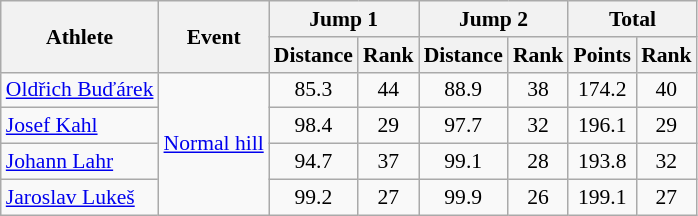<table class="wikitable" style="font-size:90%">
<tr>
<th rowspan="2">Athlete</th>
<th rowspan="2">Event</th>
<th colspan="2">Jump 1</th>
<th colspan="2">Jump 2</th>
<th colspan="2">Total</th>
</tr>
<tr>
<th>Distance</th>
<th>Rank</th>
<th>Distance</th>
<th>Rank</th>
<th>Points</th>
<th>Rank</th>
</tr>
<tr align="center">
<td align="left"><a href='#'>Oldřich Buďárek</a></td>
<td align="left" rowspan=4><a href='#'>Normal hill</a></td>
<td>85.3</td>
<td>44</td>
<td>88.9</td>
<td>38</td>
<td>174.2</td>
<td>40</td>
</tr>
<tr align="center">
<td align="left"><a href='#'>Josef Kahl</a></td>
<td>98.4</td>
<td>29</td>
<td>97.7</td>
<td>32</td>
<td>196.1</td>
<td>29</td>
</tr>
<tr align="center">
<td align="left"><a href='#'>Johann Lahr</a></td>
<td>94.7</td>
<td>37</td>
<td>99.1</td>
<td>28</td>
<td>193.8</td>
<td>32</td>
</tr>
<tr align="center">
<td align="left"><a href='#'>Jaroslav Lukeš</a></td>
<td>99.2</td>
<td>27</td>
<td>99.9</td>
<td>26</td>
<td>199.1</td>
<td>27</td>
</tr>
</table>
